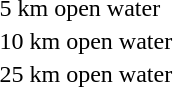<table>
<tr>
<td>5 km open water</td>
<td></td>
<td></td>
<td></td>
</tr>
<tr>
<td>10 km open water</td>
<td></td>
<td></td>
<td></td>
</tr>
<tr>
<td>25 km open water</td>
<td></td>
<td></td>
<td></td>
</tr>
</table>
